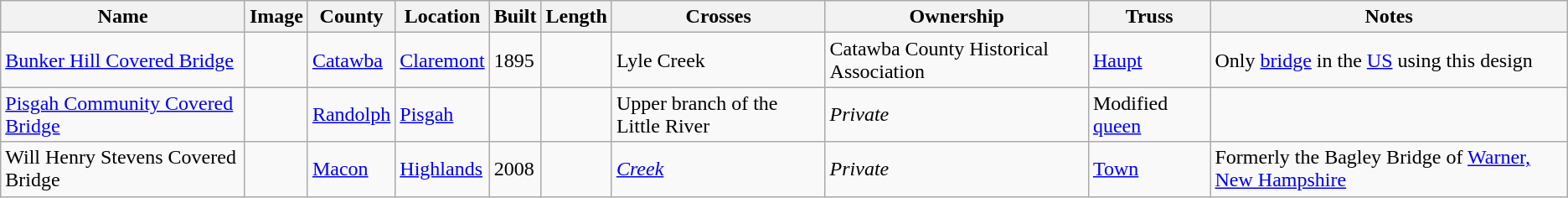<table class="wikitable sortable">
<tr>
<th>Name</th>
<th class=unsortable>Image</th>
<th>County</th>
<th>Location</th>
<th>Built</th>
<th>Length</th>
<th>Crosses</th>
<th>Ownership</th>
<th>Truss</th>
<th>Notes</th>
</tr>
<tr>
<td><a href='#'>Bunker Hill Covered Bridge</a></td>
<td></td>
<td><a href='#'>Catawba</a></td>
<td><a href='#'>Claremont</a><br><small></small></td>
<td>1895</td>
<td></td>
<td>Lyle Creek</td>
<td>Catawba County Historical Association</td>
<td><a href='#'>Haupt</a></td>
<td>Only <a href='#'>bridge</a> in the <a href='#'>US</a> using this design</td>
</tr>
<tr>
<td><a href='#'>Pisgah Community Covered Bridge</a></td>
<td></td>
<td><a href='#'>Randolph</a></td>
<td><a href='#'>Pisgah</a><br><small></small></td>
<td></td>
<td></td>
<td>Upper branch of the Little River</td>
<td><em>Private</em></td>
<td>Modified <a href='#'>queen</a></td>
<td></td>
</tr>
<tr>
<td>Will Henry Stevens Covered Bridge</td>
<td></td>
<td><a href='#'>Macon</a></td>
<td><a href='#'>Highlands</a><br><small></small></td>
<td>2008</td>
<td></td>
<td><em><a href='#'>Creek</a></em></td>
<td><em>Private</em></td>
<td><a href='#'>Town</a></td>
<td>Formerly the Bagley Bridge of <a href='#'>Warner, New Hampshire</a></td>
</tr>
</table>
